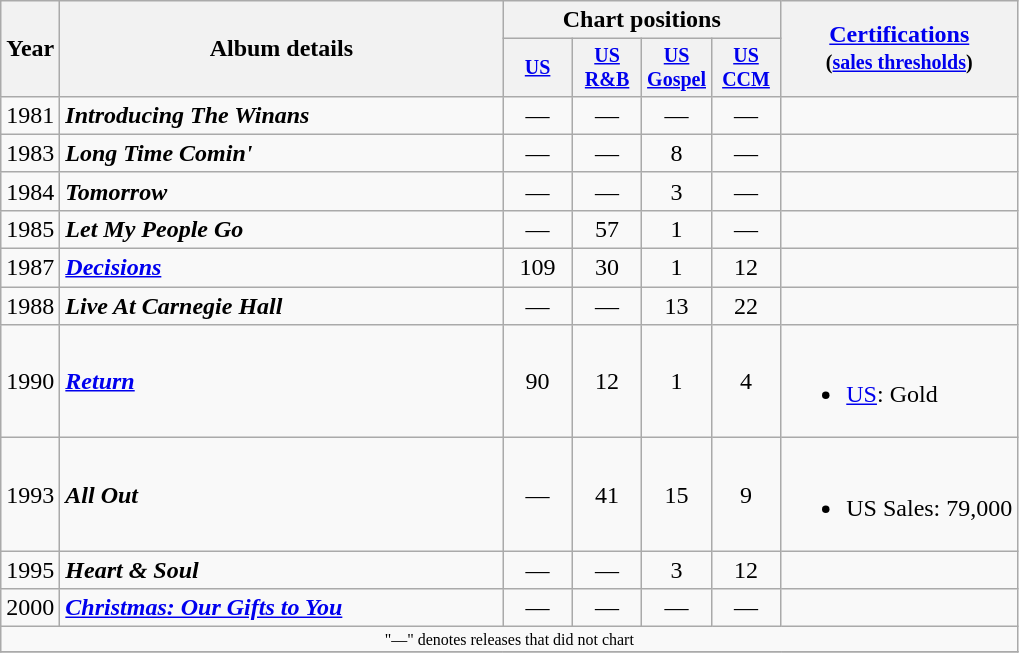<table class="wikitable" style="text-align:center;">
<tr>
<th rowspan="2">Year</th>
<th rowspan="2" style="width:18em;">Album details</th>
<th colspan="4">Chart positions </th>
<th rowspan="2"><a href='#'>Certifications</a><br><small>(<a href='#'>sales thresholds</a>)</small></th>
</tr>
<tr style="font-size:smaller;">
<th width="40"><a href='#'>US</a></th>
<th width="40"><a href='#'>US<br>R&B</a></th>
<th width="40"><a href='#'>US<br>Gospel</a></th>
<th width="40"><a href='#'>US<br>CCM</a></th>
</tr>
<tr>
<td>1981</td>
<td align="left"><strong><em>Introducing The Winans</em></strong> </td>
<td>—</td>
<td>—</td>
<td>—</td>
<td>—</td>
<td align="left"></td>
</tr>
<tr>
<td>1983</td>
<td align="left"><strong><em>Long Time Comin' </em></strong> </td>
<td>—</td>
<td>—</td>
<td>8</td>
<td>—</td>
<td align="left"></td>
</tr>
<tr>
<td>1984</td>
<td align="left"><strong><em>Tomorrow</em></strong> </td>
<td>—</td>
<td>—</td>
<td>3</td>
<td>—</td>
<td align="left"></td>
</tr>
<tr>
<td>1985</td>
<td align="left"><strong><em>Let My People Go</em></strong> </td>
<td>—</td>
<td>57</td>
<td>1</td>
<td>—</td>
<td align="left"></td>
</tr>
<tr>
<td>1987</td>
<td align="left"><strong><em><a href='#'>Decisions</a></em></strong> </td>
<td>109</td>
<td>30</td>
<td>1</td>
<td>12</td>
<td align="left"></td>
</tr>
<tr>
<td>1988</td>
<td align="left"><strong><em>Live At Carnegie Hall</em></strong> </td>
<td>—</td>
<td>—</td>
<td>13</td>
<td>22</td>
<td align="left"></td>
</tr>
<tr>
<td>1990</td>
<td align="left"><strong><em><a href='#'>Return</a></em></strong> </td>
<td>90</td>
<td>12</td>
<td>1</td>
<td>4</td>
<td align="left"><br><ul><li><a href='#'>US</a>: Gold</li></ul></td>
</tr>
<tr>
<td>1993</td>
<td align="left"><strong><em>All Out</em></strong> </td>
<td>—</td>
<td>41</td>
<td>15</td>
<td>9</td>
<td align="left"><br><ul><li>US Sales: 79,000</li></ul></td>
</tr>
<tr>
<td>1995</td>
<td align="left"><strong><em>Heart & Soul</em></strong> </td>
<td>—</td>
<td>—</td>
<td>3</td>
<td>12</td>
<td align="left"></td>
</tr>
<tr>
<td>2000</td>
<td align="left"><strong><em><a href='#'>Christmas: Our Gifts to You</a></em></strong> </td>
<td>—</td>
<td>—</td>
<td>—</td>
<td>—</td>
<td align="left"></td>
</tr>
<tr>
<td align=center colspan=7 style=font-size:8pt>"—" denotes releases that did not chart</td>
</tr>
<tr>
</tr>
</table>
